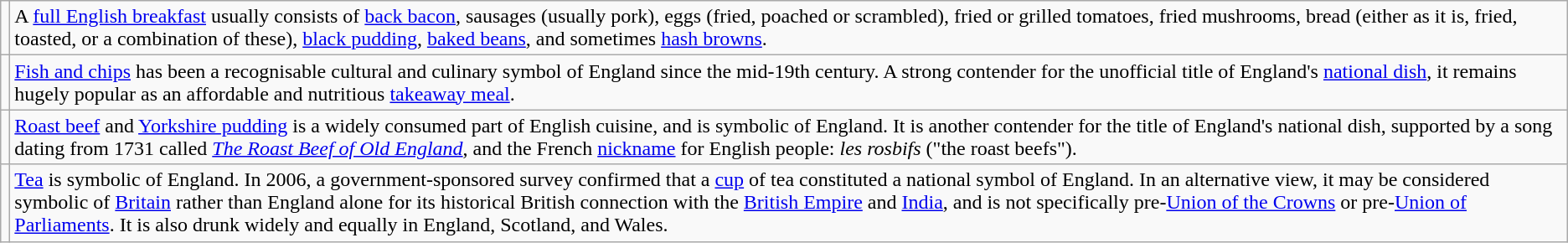<table class="wikitable">
<tr>
<td></td>
<td>A <a href='#'>full English breakfast</a> usually consists of <a href='#'>back bacon</a>, sausages (usually pork), eggs (fried, poached or scrambled), fried or grilled tomatoes, fried mushrooms, bread (either as it is, fried, toasted, or a combination of these), <a href='#'>black pudding</a>, <a href='#'>baked beans</a>, and sometimes <a href='#'>hash browns</a>.</td>
</tr>
<tr>
<td></td>
<td><a href='#'>Fish and chips</a> has been a recognisable cultural and culinary symbol of England since the mid-19th century. A strong contender for the unofficial title of England's <a href='#'>national dish</a>, it remains hugely popular as an affordable and nutritious <a href='#'>takeaway meal</a>.</td>
</tr>
<tr>
<td></td>
<td><a href='#'>Roast beef</a> and <a href='#'>Yorkshire pudding</a> is a widely consumed part of English cuisine, and is symbolic of England. It is another contender for the title of England's national dish, supported by a song dating from 1731 called <em><a href='#'>The Roast Beef of Old England</a></em>, and the French <a href='#'>nickname</a> for English people: <em>les rosbifs</em> ("the roast beefs").</td>
</tr>
<tr>
<td></td>
<td><a href='#'>Tea</a> is symbolic of England. In 2006, a government-sponsored survey confirmed that a <a href='#'>cup</a> of tea constituted a national symbol of England. In an alternative view, it may be considered symbolic of <a href='#'>Britain</a> rather than England alone for its historical British connection with the <a href='#'>British Empire</a> and <a href='#'>India</a>, and is not specifically pre-<a href='#'>Union of the Crowns</a> or pre-<a href='#'>Union of Parliaments</a>. It is also drunk widely and equally in England, Scotland, and Wales.</td>
</tr>
</table>
